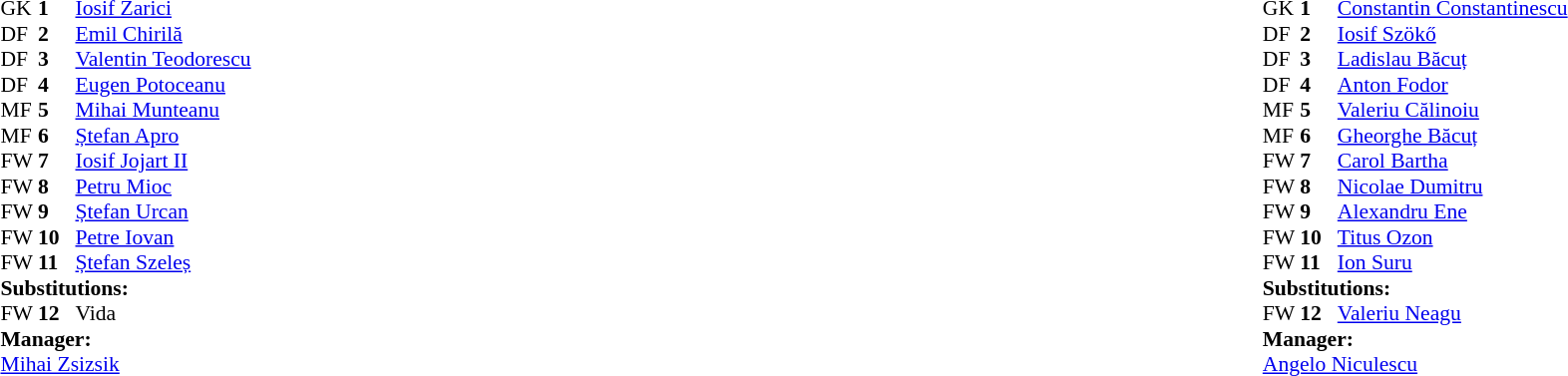<table style="width:100%;">
<tr>
<td style="vertical-align:top; width:50%;"><br><table style="font-size: 90%" cellspacing="0" cellpadding="0">
<tr>
<th width=25></th>
<th width=25></th>
</tr>
<tr>
<td>GK</td>
<td><strong>1</strong></td>
<td> <a href='#'>Iosif Zarici</a></td>
</tr>
<tr>
<td>DF</td>
<td><strong>2</strong></td>
<td> <a href='#'>Emil Chirilă</a></td>
</tr>
<tr>
<td>DF</td>
<td><strong>3</strong></td>
<td> <a href='#'>Valentin Teodorescu</a></td>
</tr>
<tr>
<td>DF</td>
<td><strong>4</strong></td>
<td> <a href='#'>Eugen Potoceanu</a></td>
</tr>
<tr>
<td>MF</td>
<td><strong>5</strong></td>
<td> <a href='#'>Mihai Munteanu</a></td>
</tr>
<tr>
<td>MF</td>
<td><strong>6</strong></td>
<td> <a href='#'>Ștefan Apro</a></td>
</tr>
<tr>
<td>FW</td>
<td><strong>7</strong></td>
<td> <a href='#'>Iosif Jojart II</a></td>
</tr>
<tr>
<td>FW</td>
<td><strong>8</strong></td>
<td> <a href='#'>Petru Mioc</a></td>
</tr>
<tr>
<td>FW</td>
<td><strong>9</strong></td>
<td> <a href='#'>Ștefan Urcan</a></td>
</tr>
<tr>
<td>FW</td>
<td><strong>10</strong></td>
<td> <a href='#'>Petre Iovan</a> </td>
</tr>
<tr>
<td>FW</td>
<td><strong>11</strong></td>
<td> <a href='#'>Ștefan Szeleș</a></td>
</tr>
<tr>
<td colspan=3><strong>Substitutions:</strong></td>
</tr>
<tr>
<td>FW</td>
<td><strong>12</strong></td>
<td> Vida </td>
</tr>
<tr>
<td colspan=3><strong>Manager:</strong></td>
</tr>
<tr>
<td colspan=4> <a href='#'>Mihai Zsizsik</a></td>
</tr>
</table>
</td>
<td valign="top"></td>
<td style="vertical-align:top; width:50%;"><br><table cellspacing="0" cellpadding="0" style="font-size:90%; margin:auto;">
<tr>
<th width=25></th>
<th width=25></th>
</tr>
<tr>
<td>GK</td>
<td><strong>1</strong></td>
<td> <a href='#'>Constantin Constantinescu</a></td>
</tr>
<tr>
<td>DF</td>
<td><strong>2</strong></td>
<td> <a href='#'>Iosif Szökő</a></td>
</tr>
<tr>
<td>DF</td>
<td><strong>3</strong></td>
<td> <a href='#'>Ladislau Băcuț</a></td>
</tr>
<tr>
<td>DF</td>
<td><strong>4</strong></td>
<td> <a href='#'>Anton Fodor</a></td>
</tr>
<tr>
<td>MF</td>
<td><strong>5</strong></td>
<td> <a href='#'>Valeriu Călinoiu</a></td>
</tr>
<tr>
<td>MF</td>
<td><strong>6</strong></td>
<td> <a href='#'>Gheorghe Băcuț</a></td>
</tr>
<tr>
<td>FW</td>
<td><strong>7</strong></td>
<td> <a href='#'>Carol Bartha</a></td>
</tr>
<tr>
<td>FW</td>
<td><strong>8</strong></td>
<td> <a href='#'>Nicolae Dumitru</a></td>
</tr>
<tr>
<td>FW</td>
<td><strong>9</strong></td>
<td> <a href='#'>Alexandru Ene</a></td>
</tr>
<tr>
<td>FW</td>
<td><strong>10</strong></td>
<td> <a href='#'>Titus Ozon</a> </td>
</tr>
<tr>
<td>FW</td>
<td><strong>11</strong></td>
<td> <a href='#'>Ion Suru</a></td>
</tr>
<tr>
<td colspan=3><strong>Substitutions:</strong></td>
</tr>
<tr>
<td>FW</td>
<td><strong>12</strong></td>
<td> <a href='#'>Valeriu Neagu</a> </td>
</tr>
<tr>
<td colspan=3><strong>Manager:</strong></td>
</tr>
<tr>
<td colspan=4> <a href='#'>Angelo Niculescu</a></td>
</tr>
</table>
</td>
</tr>
</table>
